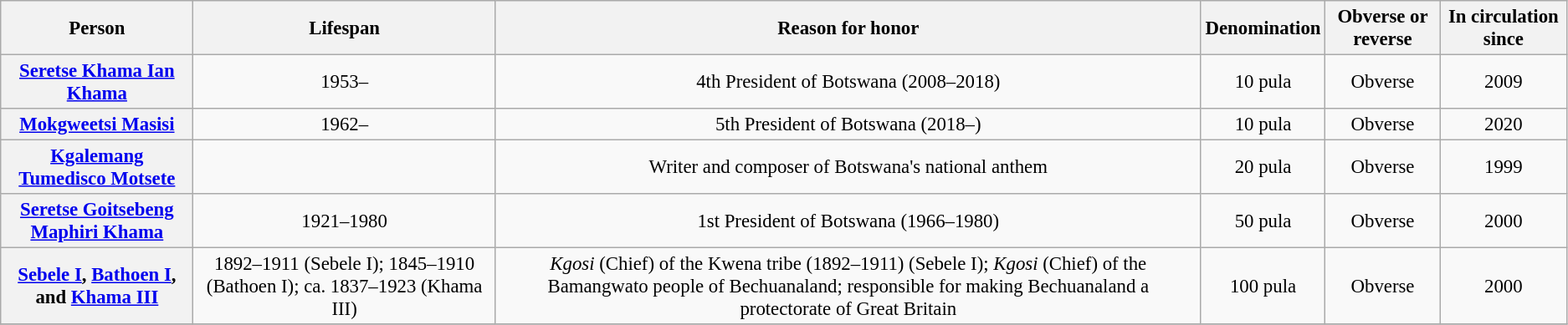<table class="wikitable" style="font-size: 95%; text-align:center;">
<tr>
<th>Person</th>
<th>Lifespan</th>
<th>Reason for honor</th>
<th>Denomination</th>
<th>Obverse or reverse</th>
<th>In circulation since</th>
</tr>
<tr>
<th><a href='#'>Seretse Khama Ian Khama</a></th>
<td>1953–</td>
<td>4th President of Botswana (2008–2018)</td>
<td>10 pula</td>
<td>Obverse</td>
<td>2009</td>
</tr>
<tr>
<th><a href='#'>Mokgweetsi Masisi</a></th>
<td>1962–</td>
<td>5th President of Botswana (2018–)</td>
<td>10 pula</td>
<td>Obverse</td>
<td>2020</td>
</tr>
<tr>
<th><a href='#'>Kgalemang Tumedisco Motsete</a></th>
<td></td>
<td>Writer and composer of Botswana's national anthem</td>
<td>20 pula</td>
<td>Obverse</td>
<td>1999</td>
</tr>
<tr>
<th><a href='#'>Seretse Goitsebeng Maphiri Khama</a></th>
<td>1921–1980</td>
<td>1st President of Botswana (1966–1980)</td>
<td>50 pula</td>
<td>Obverse</td>
<td>2000</td>
</tr>
<tr>
<th><a href='#'>Sebele I</a>, <a href='#'>Bathoen I</a>, and <a href='#'>Khama III</a></th>
<td>1892–1911 (Sebele I); 1845–1910 (Bathoen I); ca. 1837–1923 (Khama III)</td>
<td><em>Kgosi</em> (Chief) of the Kwena tribe (1892–1911) (Sebele I); <em>Kgosi</em> (Chief) of the Bamangwato people of Bechuanaland; responsible for making Bechuanaland a protectorate of Great Britain</td>
<td>100 pula</td>
<td>Obverse</td>
<td>2000</td>
</tr>
<tr>
</tr>
</table>
